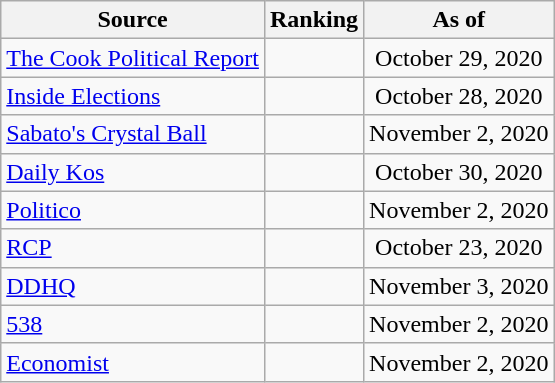<table class="wikitable" style="text-align:center">
<tr>
<th>Source</th>
<th>Ranking</th>
<th>As of</th>
</tr>
<tr>
<td align=left><a href='#'>The Cook Political Report</a></td>
<td></td>
<td>October 29, 2020</td>
</tr>
<tr>
<td align=left><a href='#'>Inside Elections</a></td>
<td></td>
<td>October 28, 2020</td>
</tr>
<tr>
<td align=left><a href='#'>Sabato's Crystal Ball</a></td>
<td></td>
<td>November 2, 2020</td>
</tr>
<tr>
<td align="left"><a href='#'>Daily Kos</a></td>
<td></td>
<td>October 30, 2020</td>
</tr>
<tr>
<td align="left"><a href='#'>Politico</a></td>
<td></td>
<td>November 2, 2020</td>
</tr>
<tr>
<td align="left"><a href='#'>RCP</a></td>
<td></td>
<td>October 23, 2020</td>
</tr>
<tr>
<td align="left"><a href='#'>DDHQ</a></td>
<td></td>
<td>November 3, 2020</td>
</tr>
<tr>
<td align="left"><a href='#'>538</a></td>
<td></td>
<td>November 2, 2020</td>
</tr>
<tr>
<td align="left"><a href='#'>Economist</a></td>
<td></td>
<td>November 2, 2020</td>
</tr>
</table>
